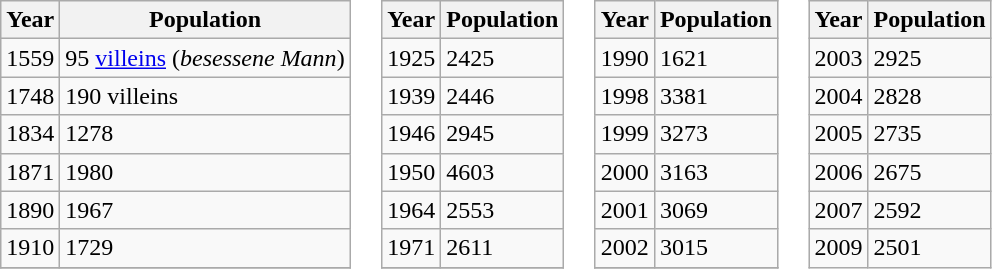<table border="0" cellpadding="2" cellspacing="0">
<tr>
<td valign="top"><br><table class="wikitable">
<tr>
<th>Year</th>
<th>Population</th>
</tr>
<tr>
<td>1559</td>
<td>95 <a href='#'>villeins</a> (<em>besessene Mann</em>)</td>
</tr>
<tr>
<td>1748</td>
<td>190 villeins</td>
</tr>
<tr>
<td>1834</td>
<td>1278</td>
</tr>
<tr>
<td>1871</td>
<td>1980</td>
</tr>
<tr>
<td>1890</td>
<td>1967</td>
</tr>
<tr>
<td>1910</td>
<td>1729</td>
</tr>
<tr>
</tr>
</table>
</td>
<td valign="top"><br><table class="wikitable">
<tr>
<th>Year</th>
<th>Population</th>
</tr>
<tr>
<td>1925</td>
<td>2425</td>
</tr>
<tr>
<td>1939</td>
<td>2446</td>
</tr>
<tr>
<td>1946</td>
<td>2945</td>
</tr>
<tr>
<td>1950</td>
<td>4603</td>
</tr>
<tr>
<td>1964</td>
<td>2553</td>
</tr>
<tr>
<td>1971</td>
<td>2611</td>
</tr>
<tr>
</tr>
</table>
</td>
<td valign="top"><br><table class="wikitable">
<tr>
<th>Year</th>
<th>Population</th>
</tr>
<tr>
<td>1990</td>
<td>1621</td>
</tr>
<tr>
<td>1998</td>
<td>3381</td>
</tr>
<tr>
<td>1999</td>
<td>3273</td>
</tr>
<tr>
<td>2000</td>
<td>3163</td>
</tr>
<tr>
<td>2001</td>
<td>3069</td>
</tr>
<tr>
<td>2002</td>
<td>3015</td>
</tr>
<tr>
</tr>
</table>
</td>
<td valign="top"><br><table class="wikitable">
<tr>
<th>Year</th>
<th>Population</th>
</tr>
<tr>
<td>2003</td>
<td>2925</td>
</tr>
<tr>
<td>2004</td>
<td>2828</td>
</tr>
<tr>
<td>2005</td>
<td>2735</td>
</tr>
<tr>
<td>2006</td>
<td>2675</td>
</tr>
<tr>
<td>2007</td>
<td>2592</td>
</tr>
<tr>
<td>2009</td>
<td>2501</td>
</tr>
</table>
</td>
</tr>
</table>
